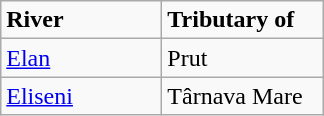<table class="wikitable">
<tr>
<td width="100pt"><strong>River</strong></td>
<td width="100pt"><strong>Tributary of</strong></td>
</tr>
<tr>
<td><a href='#'>Elan</a></td>
<td>Prut</td>
</tr>
<tr>
<td><a href='#'>Eliseni</a></td>
<td>Târnava Mare</td>
</tr>
</table>
